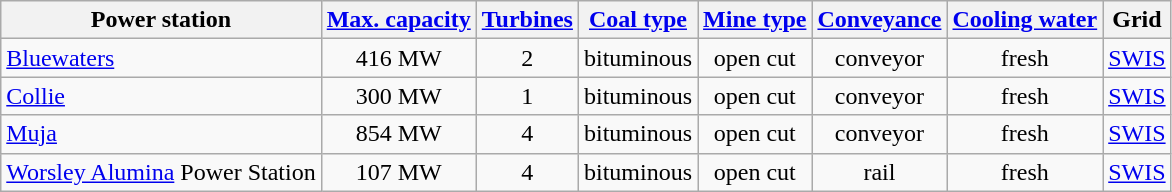<table class="wikitable sortable" style="text-align: center">
<tr>
<th>Power station</th>
<th data-sort-type="number"><a href='#'>Max. capacity</a></th>
<th><a href='#'>Turbines</a></th>
<th><a href='#'>Coal type</a></th>
<th><a href='#'>Mine type</a></th>
<th><a href='#'>Conveyance</a></th>
<th><a href='#'>Cooling water</a></th>
<th>Grid</th>
</tr>
<tr>
<td align="left"><a href='#'>Bluewaters</a></td>
<td>416 MW</td>
<td>2</td>
<td>bituminous</td>
<td>open cut</td>
<td>conveyor</td>
<td>fresh</td>
<td><a href='#'>SWIS</a></td>
</tr>
<tr>
<td align="left"><a href='#'>Collie</a></td>
<td>300 MW</td>
<td>1</td>
<td>bituminous</td>
<td>open cut</td>
<td>conveyor</td>
<td>fresh</td>
<td><a href='#'>SWIS</a></td>
</tr>
<tr>
<td align="left"><a href='#'>Muja</a></td>
<td>854 MW</td>
<td>4</td>
<td>bituminous</td>
<td>open cut</td>
<td>conveyor</td>
<td>fresh</td>
<td><a href='#'>SWIS</a></td>
</tr>
<tr>
<td align="left"><a href='#'>Worsley Alumina</a> Power Station</td>
<td>107 MW</td>
<td>4</td>
<td>bituminous</td>
<td>open cut</td>
<td>rail</td>
<td>fresh</td>
<td><a href='#'>SWIS</a></td>
</tr>
</table>
